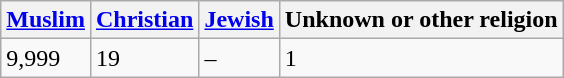<table class="wikitable">
<tr>
<th><a href='#'>Muslim</a></th>
<th><a href='#'>Christian</a></th>
<th><a href='#'>Jewish</a></th>
<th>Unknown or other religion</th>
</tr>
<tr>
<td>9,999</td>
<td>19</td>
<td>–</td>
<td>1</td>
</tr>
</table>
